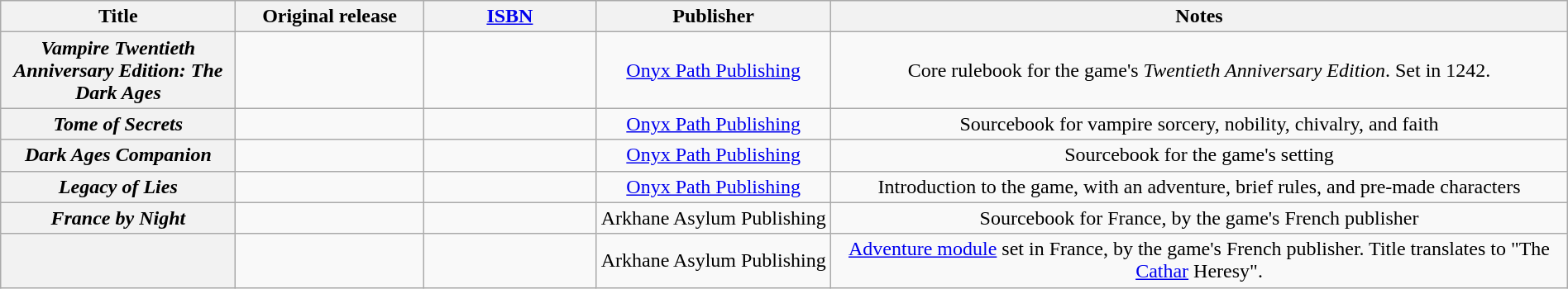<table class="wikitable sortable plainrowheaders" style="width: 100%;">
<tr>
<th scope="col" style="width:15%;">Title</th>
<th scope="col" style="width:12%;">Original release </th>
<th scope="col" style="width:11%;"><a href='#'>ISBN</a></th>
<th scope="col" style="width:15%;">Publisher</th>
<th scope="col" style="width:47%;">Notes</th>
</tr>
<tr style="text-align: center;">
<th scope="row" style="text-align:center;"><em>Vampire Twentieth Anniversary Edition: The Dark Ages</em></th>
<td></td>
<td></td>
<td><a href='#'>Onyx Path Publishing</a></td>
<td>Core rulebook for the game's <em>Twentieth Anniversary Edition</em>. Set in 1242.</td>
</tr>
<tr style="text-align: center;">
<th scope="row" style="text-align:center;"><em>Tome of Secrets</em></th>
<td></td>
<td></td>
<td><a href='#'>Onyx Path Publishing</a></td>
<td>Sourcebook for vampire sorcery, nobility, chivalry, and faith</td>
</tr>
<tr style="text-align: center;">
<th scope="row" style="text-align:center;"><em>Dark Ages Companion</em></th>
<td></td>
<td></td>
<td><a href='#'>Onyx Path Publishing</a></td>
<td>Sourcebook for the game's setting</td>
</tr>
<tr style="text-align: center;">
<th scope="row" style="text-align:center;"><em>Legacy of Lies</em></th>
<td></td>
<td></td>
<td><a href='#'>Onyx Path Publishing</a></td>
<td>Introduction to the game, with an adventure, brief rules, and pre-made characters</td>
</tr>
<tr style="text-align: center;">
<th scope="row" style="text-align:center;"><em>France by Night</em></th>
<td></td>
<td></td>
<td>Arkhane Asylum Publishing</td>
<td>Sourcebook for France, by the game's French publisher</td>
</tr>
<tr style="text-align: center;">
<th scope="row" style="text-align:center;"></th>
<td></td>
<td></td>
<td>Arkhane Asylum Publishing</td>
<td><a href='#'>Adventure module</a> set in France, by the game's French publisher. Title translates to "The <a href='#'>Cathar</a> Heresy".</td>
</tr>
</table>
